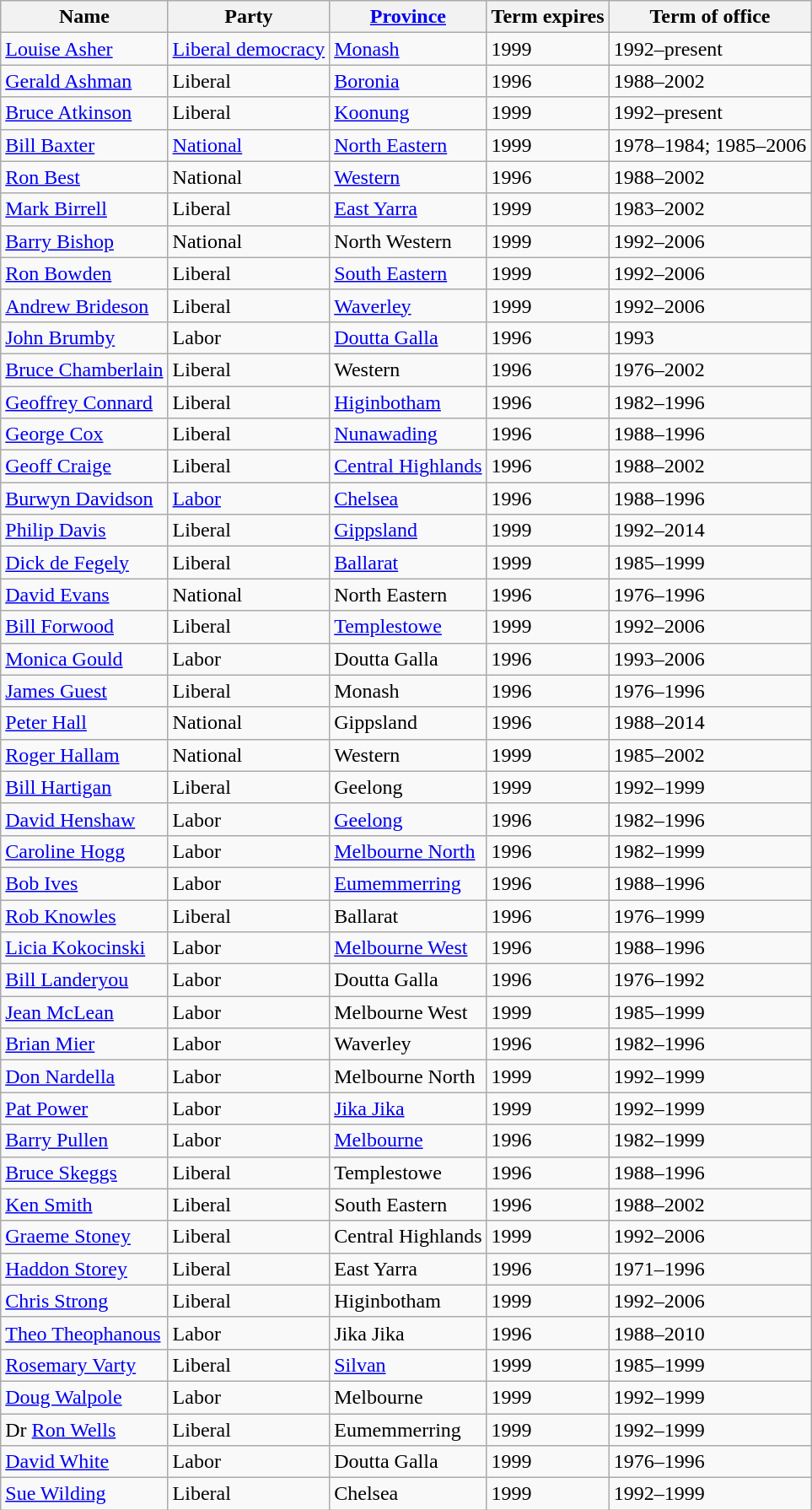<table class="wikitable sortable">
<tr>
<th>Name</th>
<th>Party</th>
<th><a href='#'>Province</a></th>
<th>Term expires</th>
<th>Term of office</th>
</tr>
<tr>
<td><a href='#'>Louise Asher</a></td>
<td><a href='#'>Liberal democracy</a></td>
<td><a href='#'>Monash</a></td>
<td>1999</td>
<td>1992–present</td>
</tr>
<tr>
<td><a href='#'>Gerald Ashman</a></td>
<td>Liberal</td>
<td><a href='#'>Boronia</a></td>
<td>1996</td>
<td>1988–2002</td>
</tr>
<tr>
<td><a href='#'>Bruce Atkinson</a></td>
<td>Liberal</td>
<td><a href='#'>Koonung</a></td>
<td>1999</td>
<td>1992–present</td>
</tr>
<tr>
<td><a href='#'>Bill Baxter</a></td>
<td><a href='#'>National</a></td>
<td><a href='#'>North Eastern</a></td>
<td>1999</td>
<td>1978–1984; 1985–2006</td>
</tr>
<tr>
<td><a href='#'>Ron Best</a></td>
<td>National</td>
<td><a href='#'>Western</a></td>
<td>1996</td>
<td>1988–2002</td>
</tr>
<tr>
<td><a href='#'>Mark Birrell</a></td>
<td>Liberal</td>
<td><a href='#'>East Yarra</a></td>
<td>1999</td>
<td>1983–2002</td>
</tr>
<tr>
<td><a href='#'>Barry Bishop</a></td>
<td>National</td>
<td>North Western</td>
<td>1999</td>
<td>1992–2006</td>
</tr>
<tr>
<td><a href='#'>Ron Bowden</a></td>
<td>Liberal</td>
<td><a href='#'>South Eastern</a></td>
<td>1999</td>
<td>1992–2006</td>
</tr>
<tr>
<td><a href='#'>Andrew Brideson</a></td>
<td>Liberal</td>
<td><a href='#'>Waverley</a></td>
<td>1999</td>
<td>1992–2006</td>
</tr>
<tr>
<td><a href='#'>John Brumby</a></td>
<td>Labor</td>
<td><a href='#'>Doutta Galla</a></td>
<td>1996</td>
<td>1993</td>
</tr>
<tr>
<td><a href='#'>Bruce Chamberlain</a></td>
<td>Liberal</td>
<td>Western</td>
<td>1996</td>
<td>1976–2002</td>
</tr>
<tr>
<td><a href='#'>Geoffrey Connard</a></td>
<td>Liberal</td>
<td><a href='#'>Higinbotham</a></td>
<td>1996</td>
<td>1982–1996</td>
</tr>
<tr>
<td><a href='#'>George Cox</a></td>
<td>Liberal</td>
<td><a href='#'>Nunawading</a></td>
<td>1996</td>
<td>1988–1996</td>
</tr>
<tr>
<td><a href='#'>Geoff Craige</a></td>
<td>Liberal</td>
<td><a href='#'>Central Highlands</a></td>
<td>1996</td>
<td>1988–2002</td>
</tr>
<tr>
<td><a href='#'>Burwyn Davidson</a></td>
<td><a href='#'>Labor</a></td>
<td><a href='#'>Chelsea</a></td>
<td>1996</td>
<td>1988–1996</td>
</tr>
<tr>
<td><a href='#'>Philip Davis</a></td>
<td>Liberal</td>
<td><a href='#'>Gippsland</a></td>
<td>1999</td>
<td>1992–2014</td>
</tr>
<tr>
<td><a href='#'>Dick de Fegely</a></td>
<td>Liberal</td>
<td><a href='#'>Ballarat</a></td>
<td>1999</td>
<td>1985–1999</td>
</tr>
<tr>
<td><a href='#'>David Evans</a></td>
<td>National</td>
<td>North Eastern</td>
<td>1996</td>
<td>1976–1996</td>
</tr>
<tr>
<td><a href='#'>Bill Forwood</a></td>
<td>Liberal</td>
<td><a href='#'>Templestowe</a></td>
<td>1999</td>
<td>1992–2006</td>
</tr>
<tr>
<td><a href='#'>Monica Gould</a></td>
<td>Labor</td>
<td>Doutta Galla</td>
<td>1996</td>
<td>1993–2006</td>
</tr>
<tr>
<td><a href='#'>James Guest</a></td>
<td>Liberal</td>
<td>Monash</td>
<td>1996</td>
<td>1976–1996</td>
</tr>
<tr>
<td><a href='#'>Peter Hall</a></td>
<td>National</td>
<td>Gippsland</td>
<td>1996</td>
<td>1988–2014</td>
</tr>
<tr>
<td><a href='#'>Roger Hallam</a></td>
<td>National</td>
<td>Western</td>
<td>1999</td>
<td>1985–2002</td>
</tr>
<tr>
<td><a href='#'>Bill Hartigan</a></td>
<td>Liberal</td>
<td>Geelong</td>
<td>1999</td>
<td>1992–1999</td>
</tr>
<tr>
<td><a href='#'>David Henshaw</a></td>
<td>Labor</td>
<td><a href='#'>Geelong</a></td>
<td>1996</td>
<td>1982–1996</td>
</tr>
<tr>
<td><a href='#'>Caroline Hogg</a></td>
<td>Labor</td>
<td><a href='#'>Melbourne North</a></td>
<td>1996</td>
<td>1982–1999</td>
</tr>
<tr>
<td><a href='#'>Bob Ives</a></td>
<td>Labor</td>
<td><a href='#'>Eumemmerring</a></td>
<td>1996</td>
<td>1988–1996</td>
</tr>
<tr>
<td><a href='#'>Rob Knowles</a></td>
<td>Liberal</td>
<td>Ballarat</td>
<td>1996</td>
<td>1976–1999</td>
</tr>
<tr>
<td><a href='#'>Licia Kokocinski</a></td>
<td>Labor</td>
<td><a href='#'>Melbourne West</a></td>
<td>1996</td>
<td>1988–1996</td>
</tr>
<tr>
<td><a href='#'>Bill Landeryou</a></td>
<td>Labor</td>
<td>Doutta Galla</td>
<td>1996</td>
<td>1976–1992</td>
</tr>
<tr>
<td><a href='#'>Jean McLean</a></td>
<td>Labor</td>
<td>Melbourne West</td>
<td>1999</td>
<td>1985–1999</td>
</tr>
<tr>
<td><a href='#'>Brian Mier</a></td>
<td>Labor</td>
<td>Waverley</td>
<td>1996</td>
<td>1982–1996</td>
</tr>
<tr>
<td><a href='#'>Don Nardella</a></td>
<td>Labor</td>
<td>Melbourne North</td>
<td>1999</td>
<td>1992–1999</td>
</tr>
<tr>
<td><a href='#'>Pat Power</a></td>
<td>Labor</td>
<td><a href='#'>Jika Jika</a></td>
<td>1999</td>
<td>1992–1999</td>
</tr>
<tr>
<td><a href='#'>Barry Pullen</a></td>
<td>Labor</td>
<td><a href='#'>Melbourne</a></td>
<td>1996</td>
<td>1982–1999</td>
</tr>
<tr>
<td><a href='#'>Bruce Skeggs</a></td>
<td>Liberal</td>
<td>Templestowe</td>
<td>1996</td>
<td>1988–1996</td>
</tr>
<tr>
<td><a href='#'>Ken Smith</a></td>
<td>Liberal</td>
<td>South Eastern</td>
<td>1996</td>
<td>1988–2002</td>
</tr>
<tr>
<td><a href='#'>Graeme Stoney</a></td>
<td>Liberal</td>
<td>Central Highlands</td>
<td>1999</td>
<td>1992–2006</td>
</tr>
<tr>
<td><a href='#'>Haddon Storey</a></td>
<td>Liberal</td>
<td>East Yarra</td>
<td>1996</td>
<td>1971–1996</td>
</tr>
<tr>
<td><a href='#'>Chris Strong</a></td>
<td>Liberal</td>
<td>Higinbotham</td>
<td>1999</td>
<td>1992–2006</td>
</tr>
<tr>
<td><a href='#'>Theo Theophanous</a></td>
<td>Labor</td>
<td>Jika Jika</td>
<td>1996</td>
<td>1988–2010</td>
</tr>
<tr>
<td><a href='#'>Rosemary Varty</a></td>
<td>Liberal</td>
<td><a href='#'>Silvan</a></td>
<td>1999</td>
<td>1985–1999</td>
</tr>
<tr>
<td><a href='#'>Doug Walpole</a></td>
<td>Labor</td>
<td>Melbourne</td>
<td>1999</td>
<td>1992–1999</td>
</tr>
<tr>
<td>Dr <a href='#'>Ron Wells</a></td>
<td>Liberal</td>
<td>Eumemmerring</td>
<td>1999</td>
<td>1992–1999</td>
</tr>
<tr>
<td><a href='#'>David White</a></td>
<td>Labor</td>
<td>Doutta Galla</td>
<td>1999</td>
<td>1976–1996</td>
</tr>
<tr>
<td><a href='#'>Sue Wilding</a></td>
<td>Liberal</td>
<td>Chelsea</td>
<td>1999</td>
<td>1992–1999</td>
</tr>
</table>
